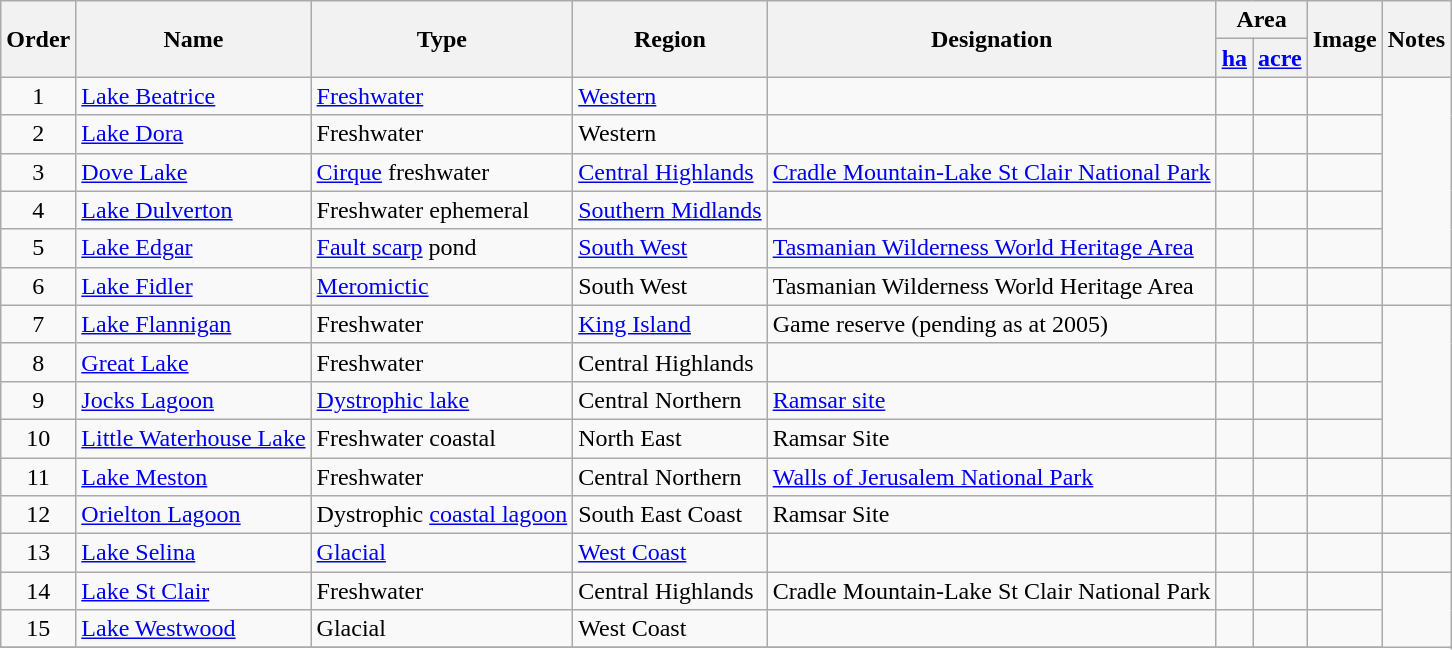<table class="wikitable sortable">
<tr>
<th scope="col" rowspan=2>Order</th>
<th scope="col" rowspan=2>Name</th>
<th scope="col" rowspan=2>Type</th>
<th scope="col" rowspan=2>Region</th>
<th scope="col" rowspan=2>Designation</th>
<th scope="col" colspan=2>Area</th>
<th scope="col" rowspan=2>Image</th>
<th scope="col" rowspan=2>Notes</th>
</tr>
<tr>
<th scope="col"><a href='#'>ha</a></th>
<th scope="col"><a href='#'>acre</a></th>
</tr>
<tr>
<td align=center>1</td>
<td><a href='#'>Lake Beatrice</a></td>
<td><a href='#'>Freshwater</a></td>
<td><a href='#'>Western</a></td>
<td></td>
<td></td>
<td></td>
<td></td>
</tr>
<tr>
<td align=center>2</td>
<td><a href='#'>Lake Dora</a></td>
<td>Freshwater</td>
<td>Western</td>
<td></td>
<td></td>
<td></td>
<td></td>
</tr>
<tr>
<td align=center>3</td>
<td><a href='#'>Dove Lake</a></td>
<td><a href='#'>Cirque</a> freshwater</td>
<td><a href='#'>Central Highlands</a></td>
<td><a href='#'>Cradle Mountain-Lake St Clair National Park</a></td>
<td></td>
<td></td>
<td></td>
</tr>
<tr>
<td align=center>4</td>
<td><a href='#'>Lake Dulverton</a></td>
<td>Freshwater ephemeral</td>
<td><a href='#'>Southern Midlands</a></td>
<td></td>
<td></td>
<td></td>
<td></td>
</tr>
<tr>
<td align=center>5</td>
<td><a href='#'>Lake Edgar</a></td>
<td><a href='#'>Fault scarp</a> pond</td>
<td><a href='#'>South West</a></td>
<td><a href='#'>Tasmanian Wilderness World Heritage Area</a></td>
<td></td>
<td></td>
<td></td>
</tr>
<tr>
<td align=center>6</td>
<td><a href='#'>Lake Fidler</a></td>
<td><a href='#'>Meromictic</a></td>
<td>South West</td>
<td>Tasmanian Wilderness World Heritage Area</td>
<td></td>
<td></td>
<td></td>
<td></td>
</tr>
<tr>
<td align=center>7</td>
<td><a href='#'>Lake Flannigan</a></td>
<td>Freshwater</td>
<td><a href='#'>King Island</a></td>
<td>Game reserve (pending as at 2005)</td>
<td></td>
<td></td>
<td></td>
</tr>
<tr>
<td align=center>8</td>
<td><a href='#'>Great Lake</a></td>
<td>Freshwater</td>
<td>Central Highlands</td>
<td></td>
<td></td>
<td></td>
<td></td>
</tr>
<tr>
<td align=center>9</td>
<td><a href='#'>Jocks Lagoon</a></td>
<td><a href='#'>Dystrophic lake</a></td>
<td>Central Northern</td>
<td><a href='#'>Ramsar site</a></td>
<td></td>
<td></td>
<td></td>
</tr>
<tr>
<td align=center>10</td>
<td><a href='#'>Little Waterhouse Lake</a></td>
<td>Freshwater coastal</td>
<td>North East</td>
<td>Ramsar Site</td>
<td></td>
<td></td>
<td></td>
</tr>
<tr>
<td align=center>11</td>
<td><a href='#'>Lake Meston</a></td>
<td>Freshwater</td>
<td>Central Northern</td>
<td><a href='#'>Walls of Jerusalem National Park</a></td>
<td></td>
<td></td>
<td></td>
<td></td>
</tr>
<tr>
<td align=center>12</td>
<td><a href='#'>Orielton Lagoon</a></td>
<td>Dystrophic <a href='#'>coastal lagoon</a></td>
<td>South East Coast</td>
<td>Ramsar Site</td>
<td></td>
<td></td>
<td></td>
</tr>
<tr>
<td align=center>13</td>
<td><a href='#'>Lake Selina</a></td>
<td><a href='#'>Glacial</a></td>
<td><a href='#'>West Coast</a></td>
<td></td>
<td></td>
<td></td>
<td></td>
<td></td>
</tr>
<tr>
<td align=center>14</td>
<td><a href='#'>Lake St Clair</a></td>
<td>Freshwater</td>
<td>Central Highlands</td>
<td>Cradle Mountain-Lake St Clair National Park</td>
<td></td>
<td></td>
<td></td>
</tr>
<tr>
<td align=center>15</td>
<td><a href='#'>Lake Westwood</a></td>
<td>Glacial</td>
<td>West Coast</td>
<td></td>
<td></td>
<td></td>
<td></td>
</tr>
<tr>
</tr>
</table>
